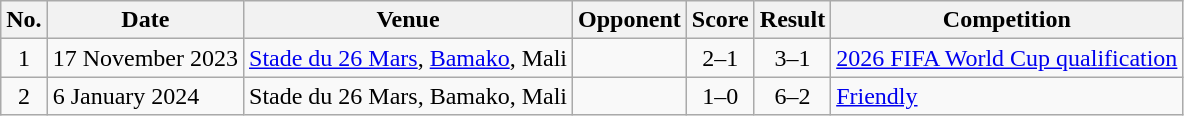<table class="wikitable sortable">
<tr>
<th>No.</th>
<th>Date</th>
<th>Venue</th>
<th>Opponent</th>
<th>Score</th>
<th>Result</th>
<th>Competition</th>
</tr>
<tr>
<td align="center">1</td>
<td>17 November 2023</td>
<td><a href='#'>Stade du 26 Mars</a>, <a href='#'>Bamako</a>, Mali</td>
<td></td>
<td align="center">2–1</td>
<td align="center">3–1</td>
<td><a href='#'>2026 FIFA World Cup qualification</a></td>
</tr>
<tr>
<td align="center">2</td>
<td>6 January 2024</td>
<td>Stade du 26 Mars, Bamako, Mali</td>
<td></td>
<td align="center">1–0</td>
<td align="center">6–2</td>
<td><a href='#'>Friendly</a></td>
</tr>
</table>
